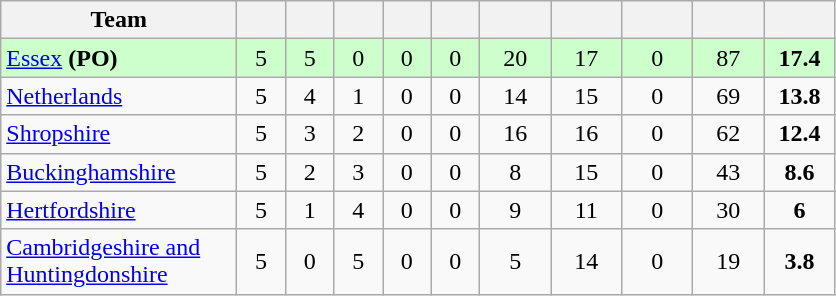<table class="wikitable" style="text-align:center">
<tr>
<th width="150">Team</th>
<th width="25"></th>
<th width="25"></th>
<th width="25"></th>
<th width="25"></th>
<th width="25"></th>
<th width="40"></th>
<th width="40"></th>
<th width="40"></th>
<th width="40"></th>
<th width="40"></th>
</tr>
<tr style="background:#cfc;">
<td style="text-align:left"><a href='#'>Essex</a> <strong>(PO)</strong></td>
<td>5</td>
<td>5</td>
<td>0</td>
<td>0</td>
<td>0</td>
<td>20</td>
<td>17</td>
<td>0</td>
<td>87</td>
<td><strong>17.4</strong></td>
</tr>
<tr>
<td style="text-align:left"><a href='#'>Netherlands</a></td>
<td>5</td>
<td>4</td>
<td>1</td>
<td>0</td>
<td>0</td>
<td>14</td>
<td>15</td>
<td>0</td>
<td>69</td>
<td><strong>13.8</strong></td>
</tr>
<tr>
<td style="text-align:left"><a href='#'>Shropshire</a></td>
<td>5</td>
<td>3</td>
<td>2</td>
<td>0</td>
<td>0</td>
<td>16</td>
<td>16</td>
<td>0</td>
<td>62</td>
<td><strong>12.4</strong></td>
</tr>
<tr>
<td style="text-align:left"><a href='#'>Buckinghamshire</a></td>
<td>5</td>
<td>2</td>
<td>3</td>
<td>0</td>
<td>0</td>
<td>8</td>
<td>15</td>
<td>0</td>
<td>43</td>
<td><strong>8.6</strong></td>
</tr>
<tr>
<td style="text-align:left"><a href='#'>Hertfordshire</a></td>
<td>5</td>
<td>1</td>
<td>4</td>
<td>0</td>
<td>0</td>
<td>9</td>
<td>11</td>
<td>0</td>
<td>30</td>
<td><strong>6</strong></td>
</tr>
<tr>
<td style="text-align:left"><a href='#'>Cambridgeshire and Huntingdonshire</a></td>
<td>5</td>
<td>0</td>
<td>5</td>
<td>0</td>
<td>0</td>
<td>5</td>
<td>14</td>
<td>0</td>
<td>19</td>
<td><strong>3.8</strong></td>
</tr>
</table>
